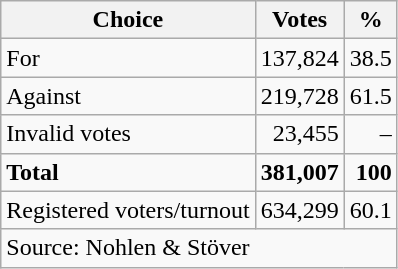<table class=wikitable style=text-align:right>
<tr>
<th>Choice</th>
<th>Votes</th>
<th>%</th>
</tr>
<tr>
<td align=left>For</td>
<td>137,824</td>
<td>38.5</td>
</tr>
<tr>
<td align=left>Against</td>
<td>219,728</td>
<td>61.5</td>
</tr>
<tr>
<td align=left>Invalid votes</td>
<td>23,455</td>
<td>–</td>
</tr>
<tr>
<td align=left><strong>Total</strong></td>
<td><strong>381,007</strong></td>
<td><strong>100</strong></td>
</tr>
<tr>
<td align=left>Registered voters/turnout</td>
<td>634,299</td>
<td>60.1</td>
</tr>
<tr>
<td align=left colspan=3>Source: Nohlen & Stöver</td>
</tr>
</table>
